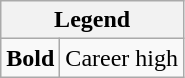<table class="wikitable mw-collapsible">
<tr>
<th colspan="2">Legend</th>
</tr>
<tr>
<td><strong>Bold</strong></td>
<td>Career high</td>
</tr>
</table>
